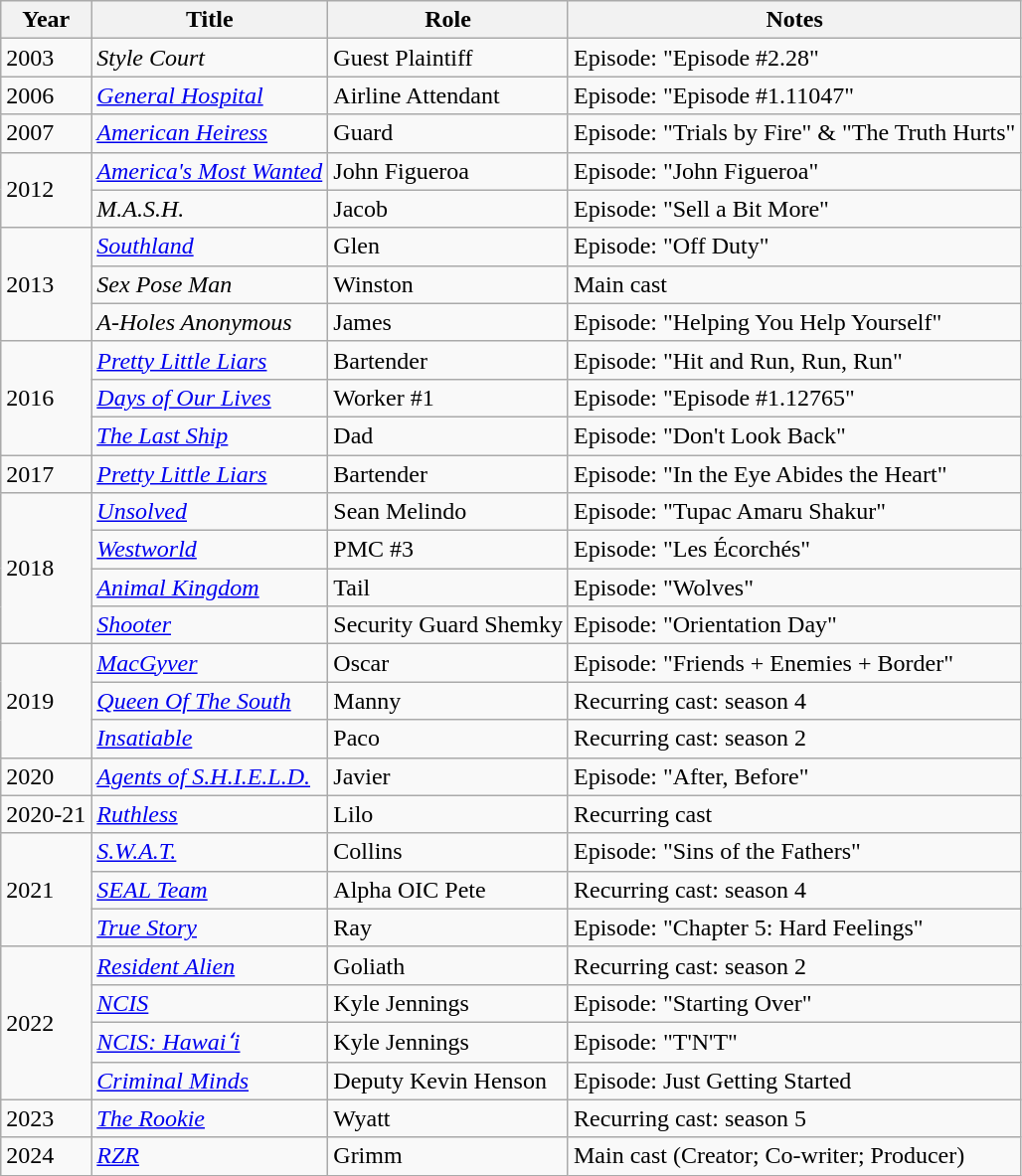<table class="wikitable sortable">
<tr>
<th>Year</th>
<th>Title</th>
<th>Role</th>
<th class="unsortable">Notes</th>
</tr>
<tr>
<td>2003</td>
<td><em>Style Court</em></td>
<td>Guest Plaintiff</td>
<td>Episode: "Episode #2.28"</td>
</tr>
<tr>
<td>2006</td>
<td><em><a href='#'>General Hospital</a></em></td>
<td>Airline Attendant</td>
<td>Episode: "Episode #1.11047"</td>
</tr>
<tr>
<td>2007</td>
<td><em><a href='#'>American Heiress</a></em></td>
<td>Guard</td>
<td>Episode: "Trials by Fire" & "The Truth Hurts"</td>
</tr>
<tr>
<td rowspan="2">2012</td>
<td><em><a href='#'>America's Most Wanted</a></em></td>
<td>John Figueroa</td>
<td>Episode: "John Figueroa"</td>
</tr>
<tr>
<td><em>M.A.S.H.</em></td>
<td>Jacob</td>
<td>Episode: "Sell a Bit More"</td>
</tr>
<tr>
<td rowspan="3">2013</td>
<td><em><a href='#'>Southland</a></em></td>
<td>Glen</td>
<td>Episode: "Off Duty"</td>
</tr>
<tr>
<td><em>Sex Pose Man</em></td>
<td>Winston</td>
<td>Main cast</td>
</tr>
<tr>
<td><em>A-Holes Anonymous</em></td>
<td>James</td>
<td>Episode: "Helping You Help Yourself"</td>
</tr>
<tr>
<td rowspan="3">2016</td>
<td><em><a href='#'>Pretty Little Liars</a></em></td>
<td>Bartender</td>
<td>Episode: "Hit and Run, Run, Run"</td>
</tr>
<tr>
<td><em><a href='#'>Days of Our Lives</a></em></td>
<td>Worker #1</td>
<td>Episode: "Episode #1.12765"</td>
</tr>
<tr>
<td><em><a href='#'>The Last Ship</a></em></td>
<td>Dad</td>
<td>Episode: "Don't Look Back"</td>
</tr>
<tr>
<td>2017</td>
<td><em><a href='#'>Pretty Little Liars</a></em></td>
<td>Bartender</td>
<td>Episode: "In the Eye Abides the Heart"</td>
</tr>
<tr>
<td rowspan="4">2018</td>
<td><em><a href='#'>Unsolved</a></em></td>
<td>Sean Melindo</td>
<td>Episode: "Tupac Amaru Shakur"</td>
</tr>
<tr>
<td><em><a href='#'>Westworld</a></em></td>
<td>PMC #3</td>
<td>Episode: "Les Écorchés"</td>
</tr>
<tr>
<td><em><a href='#'>Animal Kingdom</a></em></td>
<td>Tail</td>
<td>Episode: "Wolves"</td>
</tr>
<tr>
<td><em><a href='#'>Shooter</a></em></td>
<td>Security Guard Shemky</td>
<td>Episode: "Orientation Day"</td>
</tr>
<tr>
<td rowspan="3">2019</td>
<td><em><a href='#'>MacGyver</a></em></td>
<td>Oscar</td>
<td>Episode: "Friends + Enemies + Border"</td>
</tr>
<tr>
<td><em><a href='#'>Queen Of The South</a></em></td>
<td>Manny</td>
<td>Recurring cast: season 4</td>
</tr>
<tr>
<td><em><a href='#'>Insatiable</a></em></td>
<td>Paco</td>
<td>Recurring cast: season 2</td>
</tr>
<tr>
<td>2020</td>
<td><em><a href='#'>Agents of S.H.I.E.L.D.</a></em></td>
<td>Javier</td>
<td>Episode: "After, Before"</td>
</tr>
<tr>
<td>2020-21</td>
<td><em><a href='#'>Ruthless</a></em></td>
<td>Lilo</td>
<td>Recurring cast</td>
</tr>
<tr>
<td rowspan="3">2021</td>
<td><em><a href='#'>S.W.A.T.</a></em></td>
<td>Collins</td>
<td>Episode: "Sins of the Fathers"</td>
</tr>
<tr>
<td><em><a href='#'>SEAL Team</a></em></td>
<td>Alpha OIC Pete</td>
<td>Recurring cast: season 4</td>
</tr>
<tr>
<td><em><a href='#'>True Story</a></em></td>
<td>Ray</td>
<td>Episode: "Chapter 5: Hard Feelings"</td>
</tr>
<tr>
<td rowspan="4">2022</td>
<td><em><a href='#'>Resident Alien</a></em></td>
<td>Goliath</td>
<td>Recurring cast: season 2</td>
</tr>
<tr>
<td><em><a href='#'>NCIS</a></em></td>
<td>Kyle Jennings</td>
<td>Episode: "Starting Over"</td>
</tr>
<tr>
<td><em><a href='#'>NCIS: Hawaiʻi</a></em></td>
<td>Kyle Jennings</td>
<td>Episode: "T'N'T"</td>
</tr>
<tr>
<td><em><a href='#'>Criminal Minds</a></em></td>
<td>Deputy Kevin Henson</td>
<td>Episode: Just Getting Started</td>
</tr>
<tr>
<td>2023</td>
<td><em><a href='#'>The Rookie</a></em></td>
<td>Wyatt</td>
<td>Recurring cast: season 5</td>
</tr>
<tr>
<td>2024</td>
<td><em><a href='#'>RZR</a></em></td>
<td>Grimm</td>
<td>Main cast (Creator; Co-writer; Producer)</td>
</tr>
</table>
